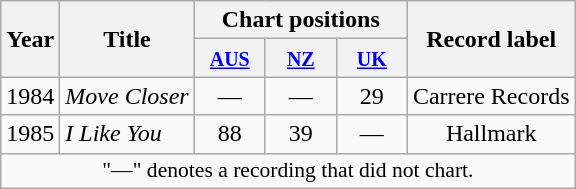<table class="wikitable">
<tr>
<th rowspan="2">Year</th>
<th rowspan="2">Title</th>
<th colspan="3">Chart positions</th>
<th rowspan="2">Record label</th>
</tr>
<tr>
<th width="40"><small><a href='#'>AUS</a></small><br></th>
<th width="40"><small><a href='#'>NZ</a></small><br></th>
<th width="40"><small><a href='#'>UK</a></small><br></th>
</tr>
<tr>
<td>1984</td>
<td><em>Move Closer</em></td>
<td align="center">—</td>
<td align="center">—</td>
<td align="center">29</td>
<td align="center">Carrere Records</td>
</tr>
<tr>
<td>1985</td>
<td><em>I Like You</em></td>
<td align="center">88</td>
<td align="center">39</td>
<td align="center">—</td>
<td align="center">Hallmark</td>
</tr>
<tr>
<td colspan="6" align=center style="font-size:90%">"—" denotes a recording that did not chart.</td>
</tr>
</table>
